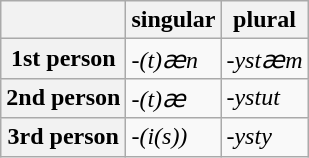<table class="wikitable">
<tr>
<th></th>
<th>singular</th>
<th>plural</th>
</tr>
<tr>
<th>1st person</th>
<td><em>-(t)ӕn</em></td>
<td><em>-ystӕm</em></td>
</tr>
<tr>
<th>2nd person</th>
<td><em>-(t)ӕ</em></td>
<td><em>-ystut</em></td>
</tr>
<tr>
<th>3rd person</th>
<td><em>-(i(s))</em></td>
<td><em>-ysty</em></td>
</tr>
</table>
